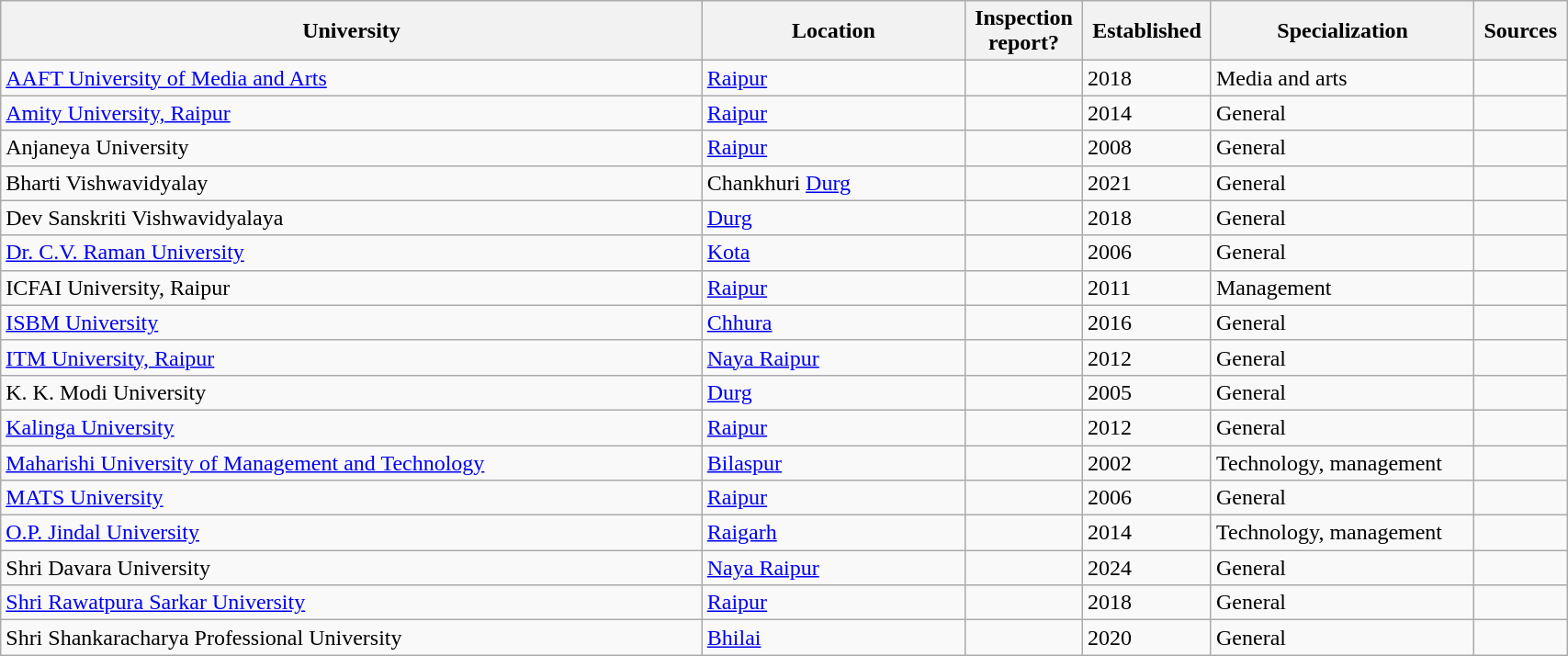<table class="wikitable sortable collapsible plainrowheaders" border="1" style="text-align:left; width:90%">
<tr>
<th scope="col" style="width: 40%;">University</th>
<th scope="col" style="width: 15%;">Location</th>
<th scope="col" style="width: 5%;">Inspection report?</th>
<th scope="col" style="width: 5%;">Established</th>
<th scope="col" style="width: 15%;">Specialization</th>
<th scope="col" style="width: 5%;" class="unsortable">Sources</th>
</tr>
<tr>
<td><a href='#'>AAFT University of Media and Arts</a></td>
<td><a href='#'>Raipur</a></td>
<td></td>
<td>2018</td>
<td>Media and arts</td>
<td></td>
</tr>
<tr>
<td><a href='#'>Amity University, Raipur</a></td>
<td><a href='#'>Raipur</a></td>
<td></td>
<td>2014</td>
<td>General</td>
<td></td>
</tr>
<tr>
<td>Anjaneya University</td>
<td><a href='#'>Raipur</a></td>
<td></td>
<td>2008</td>
<td>General</td>
<td></td>
</tr>
<tr>
<td>Bharti Vishwavidyalay</td>
<td>Chankhuri <a href='#'>Durg</a></td>
<td></td>
<td>2021</td>
<td>General</td>
<td></td>
</tr>
<tr>
<td>Dev Sanskriti Vishwavidyalaya</td>
<td><a href='#'>Durg</a></td>
<td></td>
<td>2018</td>
<td>General</td>
<td></td>
</tr>
<tr>
<td><a href='#'>Dr. C.V. Raman University</a></td>
<td><a href='#'>Kota</a></td>
<td></td>
<td>2006</td>
<td>General</td>
<td></td>
</tr>
<tr>
<td>ICFAI University, Raipur</td>
<td><a href='#'>Raipur</a></td>
<td></td>
<td>2011</td>
<td>Management</td>
<td></td>
</tr>
<tr>
<td><a href='#'>ISBM University</a></td>
<td><a href='#'>Chhura</a></td>
<td></td>
<td>2016</td>
<td>General</td>
<td></td>
</tr>
<tr>
<td><a href='#'>ITM University, Raipur</a></td>
<td><a href='#'>Naya Raipur</a></td>
<td></td>
<td>2012</td>
<td>General</td>
<td></td>
</tr>
<tr>
<td>K. K. Modi University</td>
<td><a href='#'>Durg</a></td>
<td></td>
<td>2005</td>
<td>General</td>
<td></td>
</tr>
<tr>
<td><a href='#'>Kalinga University</a></td>
<td><a href='#'>Raipur</a></td>
<td></td>
<td>2012</td>
<td>General</td>
<td></td>
</tr>
<tr>
<td><a href='#'>Maharishi University of Management and Technology</a></td>
<td><a href='#'>Bilaspur</a></td>
<td></td>
<td>2002</td>
<td>Technology, management</td>
<td></td>
</tr>
<tr>
<td><a href='#'>MATS University</a></td>
<td><a href='#'>Raipur</a></td>
<td></td>
<td>2006</td>
<td>General</td>
<td></td>
</tr>
<tr>
<td><a href='#'>O.P. Jindal University</a></td>
<td><a href='#'>Raigarh</a></td>
<td></td>
<td>2014</td>
<td>Technology, management</td>
<td></td>
</tr>
<tr>
<td>Shri Davara University</td>
<td><a href='#'>Naya Raipur</a></td>
<td></td>
<td>2024</td>
<td>General</td>
<td></td>
</tr>
<tr>
<td><a href='#'>Shri Rawatpura Sarkar University</a></td>
<td><a href='#'>Raipur</a></td>
<td></td>
<td>2018</td>
<td>General</td>
<td></td>
</tr>
<tr>
<td>Shri Shankaracharya Professional University</td>
<td><a href='#'>Bhilai</a></td>
<td></td>
<td>2020</td>
<td>General</td>
<td></td>
</tr>
</table>
